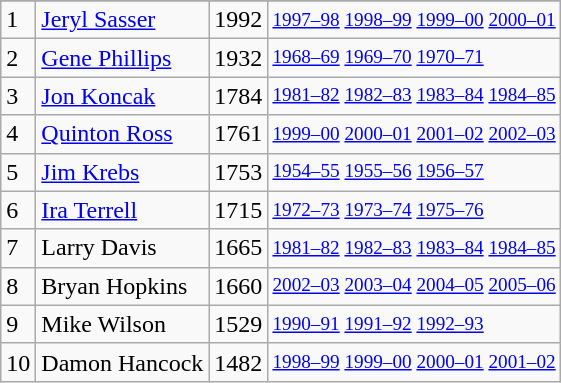<table class="wikitable">
<tr>
</tr>
<tr>
<td>1</td>
<td><a href='#'>Jeryl Sasser</a></td>
<td>1992</td>
<td style="font-size:80%;"><a href='#'>1997–98</a> <a href='#'>1998–99</a> <a href='#'>1999–00</a> <a href='#'>2000–01</a></td>
</tr>
<tr>
<td>2</td>
<td><a href='#'>Gene Phillips</a></td>
<td>1932</td>
<td style="font-size:80%;"><a href='#'>1968–69</a> <a href='#'>1969–70</a> <a href='#'>1970–71</a></td>
</tr>
<tr>
<td>3</td>
<td><a href='#'>Jon Koncak</a></td>
<td>1784</td>
<td style="font-size:80%;"><a href='#'>1981–82</a> <a href='#'>1982–83</a> <a href='#'>1983–84</a> <a href='#'>1984–85</a></td>
</tr>
<tr>
<td>4</td>
<td><a href='#'>Quinton Ross</a></td>
<td>1761</td>
<td style="font-size:80%;"><a href='#'>1999–00</a> <a href='#'>2000–01</a> <a href='#'>2001–02</a> <a href='#'>2002–03</a></td>
</tr>
<tr>
<td>5</td>
<td><a href='#'>Jim Krebs</a></td>
<td>1753</td>
<td style="font-size:80%;"><a href='#'>1954–55</a> <a href='#'>1955–56</a> <a href='#'>1956–57</a></td>
</tr>
<tr>
<td>6</td>
<td><a href='#'>Ira Terrell</a></td>
<td>1715</td>
<td style="font-size:80%;"><a href='#'>1972–73</a> <a href='#'>1973–74</a> <a href='#'>1975–76</a></td>
</tr>
<tr>
<td>7</td>
<td>Larry Davis</td>
<td>1665</td>
<td style="font-size:80%;"><a href='#'>1981–82</a> <a href='#'>1982–83</a> <a href='#'>1983–84</a> <a href='#'>1984–85</a></td>
</tr>
<tr>
<td>8</td>
<td>Bryan Hopkins</td>
<td>1660</td>
<td style="font-size:80%;"><a href='#'>2002–03</a> <a href='#'>2003–04</a> <a href='#'>2004–05</a> <a href='#'>2005–06</a></td>
</tr>
<tr>
<td>9</td>
<td>Mike Wilson</td>
<td>1529</td>
<td style="font-size:80%;"><a href='#'>1990–91</a> <a href='#'>1991–92</a> <a href='#'>1992–93</a></td>
</tr>
<tr>
<td>10</td>
<td>Damon Hancock</td>
<td>1482</td>
<td style="font-size:80%;"><a href='#'>1998–99</a> <a href='#'>1999–00</a> <a href='#'>2000–01</a> <a href='#'>2001–02</a></td>
</tr>
</table>
